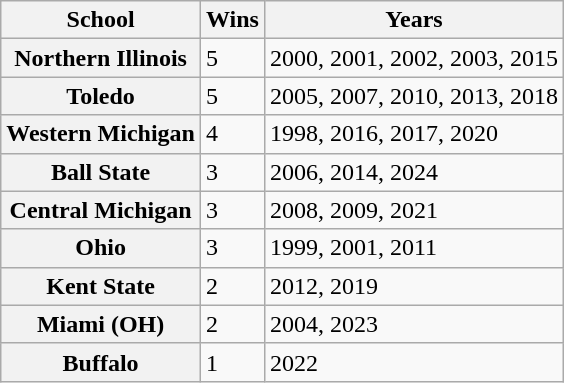<table class="wikitable">
<tr>
<th>School</th>
<th>Wins</th>
<th>Years</th>
</tr>
<tr>
<th Style = >Northern Illinois</th>
<td>5</td>
<td>2000, 2001, 2002, 2003, 2015</td>
</tr>
<tr>
<th Style = >Toledo</th>
<td>5</td>
<td>2005, 2007, 2010, 2013, 2018</td>
</tr>
<tr>
<th Style = >Western Michigan</th>
<td>4</td>
<td>1998, 2016, 2017, 2020</td>
</tr>
<tr>
<th Style = >Ball State</th>
<td>3</td>
<td>2006, 2014, 2024</td>
</tr>
<tr>
<th Style = >Central Michigan</th>
<td>3</td>
<td>2008, 2009, 2021</td>
</tr>
<tr>
<th Style = >Ohio</th>
<td>3</td>
<td>1999, 2001, 2011</td>
</tr>
<tr>
<th Style = >Kent State</th>
<td>2</td>
<td>2012, 2019</td>
</tr>
<tr>
<th Style = >Miami (OH)</th>
<td>2</td>
<td>2004, 2023</td>
</tr>
<tr>
<th Style = >Buffalo</th>
<td>1</td>
<td>2022</td>
</tr>
</table>
